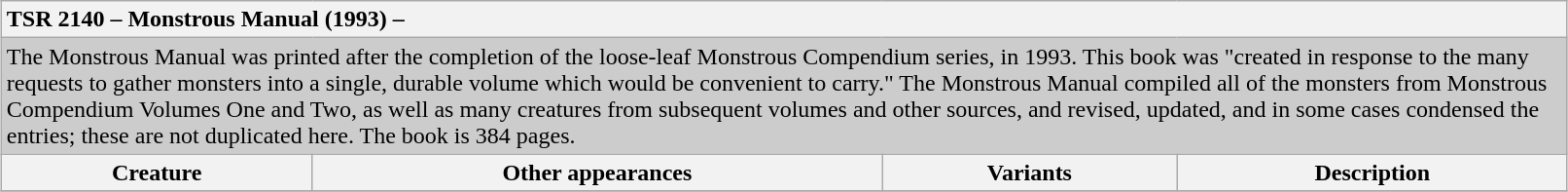<table class="wikitable collapsible" style="margin:15px; width:85%;">
<tr>
<th colspan="5" style="text-align:left">TSR 2140 – Monstrous Manual (1993) – </th>
</tr>
<tr style="background:#ccc;">
<td colspan="5">The Monstrous Manual was printed after the completion of the loose-leaf Monstrous Compendium series, in 1993. This book was "created in response to the many requests to gather monsters into a single, durable volume which would be convenient to carry." The Monstrous Manual compiled all of the monsters from Monstrous Compendium Volumes One and Two, as well as many creatures from subsequent volumes and other sources, and revised, updated, and in some cases condensed the entries; these are not duplicated here. The book is 384 pages.</td>
</tr>
<tr>
<th>Creature</th>
<th>Other appearances</th>
<th>Variants</th>
<th>Description</th>
</tr>
<tr>
</tr>
</table>
